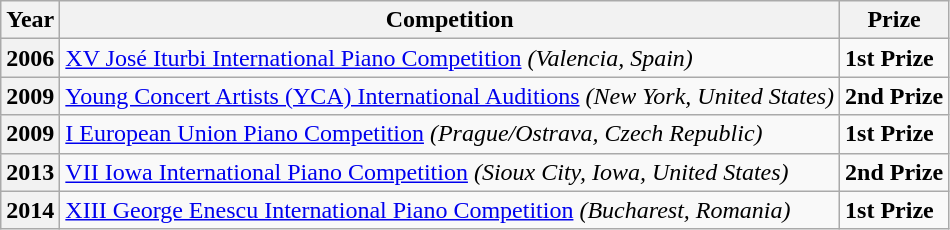<table class="wikitable">
<tr>
<th>Year</th>
<th>Competition</th>
<th>Prize</th>
</tr>
<tr>
<th>2006</th>
<td> <a href='#'>XV José Iturbi International Piano Competition</a> <em>(Valencia, Spain)</em></td>
<td><strong>1st Prize</strong></td>
</tr>
<tr>
<th>2009</th>
<td> <a href='#'>Young Concert Artists (YCA) International Auditions</a> <em>(New York, United States)</em></td>
<td><strong>2nd Prize</strong></td>
</tr>
<tr>
<th>2009</th>
<td> <a href='#'>I European Union Piano Competition</a> <em>(Prague/Ostrava, Czech Republic)</em></td>
<td><strong>1st Prize</strong></td>
</tr>
<tr>
<th>2013</th>
<td> <a href='#'>VII Iowa International Piano Competition</a> <em>(Sioux City, Iowa, United States)</em></td>
<td><strong>2nd Prize</strong></td>
</tr>
<tr>
<th>2014</th>
<td> <a href='#'>XIII George Enescu International Piano Competition</a> <em>(Bucharest, Romania)</em></td>
<td><strong>1st Prize</strong></td>
</tr>
</table>
